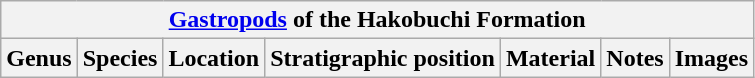<table class="wikitable" align="center">
<tr>
<th colspan="7" align="center"><a href='#'>Gastropods</a> of the Hakobuchi Formation</th>
</tr>
<tr>
<th>Genus</th>
<th>Species</th>
<th>Location</th>
<th>Stratigraphic position</th>
<th>Material</th>
<th>Notes</th>
<th>Images</th>
</tr>
</table>
